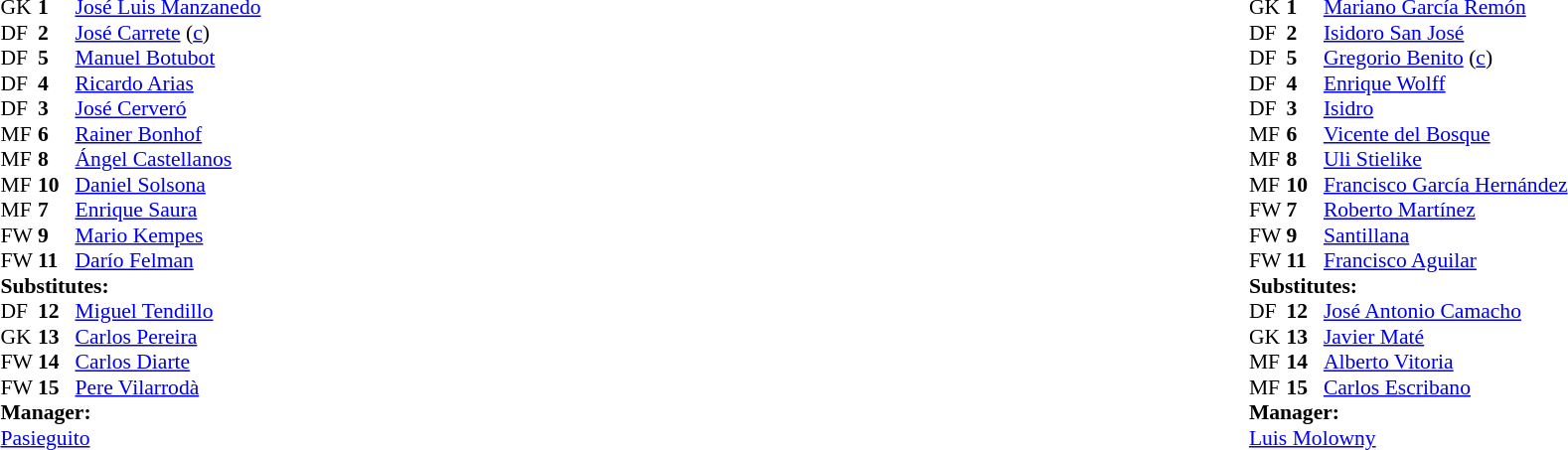<table width="100%">
<tr>
<td valign="top" width="50%"><br><table style="font-size: 90%" cellspacing="0" cellpadding="0">
<tr>
<td colspan="4"></td>
</tr>
<tr>
<th width=25></th>
<th width=25></th>
</tr>
<tr>
<td>GK</td>
<td><strong>1</strong></td>
<td> <a href='#'>José Luis Manzanedo</a></td>
</tr>
<tr>
<td>DF</td>
<td><strong>2</strong></td>
<td> <a href='#'>José Carrete</a>  (<a href='#'>c</a>)</td>
</tr>
<tr>
<td>DF</td>
<td><strong>5</strong></td>
<td> <a href='#'>Manuel Botubot</a></td>
</tr>
<tr>
<td>DF</td>
<td><strong>4</strong></td>
<td> <a href='#'>Ricardo Arias</a></td>
</tr>
<tr>
<td>DF</td>
<td><strong>3</strong></td>
<td> <a href='#'>José Cerveró</a></td>
<td></td>
</tr>
<tr>
<td>MF</td>
<td><strong>6</strong></td>
<td> <a href='#'>Rainer Bonhof</a></td>
</tr>
<tr>
<td>MF</td>
<td><strong>8</strong></td>
<td> <a href='#'>Ángel Castellanos</a></td>
</tr>
<tr>
<td>MF</td>
<td><strong>10</strong></td>
<td> <a href='#'>Daniel Solsona</a></td>
<td></td>
<td></td>
</tr>
<tr>
<td>MF</td>
<td><strong>7</strong></td>
<td> <a href='#'>Enrique Saura</a></td>
<td></td>
<td></td>
</tr>
<tr>
<td>FW</td>
<td><strong>9</strong></td>
<td> <a href='#'>Mario Kempes</a></td>
</tr>
<tr>
<td>FW</td>
<td><strong>11</strong></td>
<td> <a href='#'>Darío Felman</a></td>
</tr>
<tr>
<td colspan=3><strong>Substitutes:</strong></td>
</tr>
<tr>
<td>DF</td>
<td><strong>12</strong></td>
<td> <a href='#'>Miguel Tendillo</a></td>
<td></td>
<td></td>
</tr>
<tr>
<td>GK</td>
<td><strong>13</strong></td>
<td> <a href='#'>Carlos Pereira</a></td>
</tr>
<tr>
<td>FW</td>
<td><strong>14</strong></td>
<td> <a href='#'>Carlos Diarte</a></td>
</tr>
<tr>
<td>FW</td>
<td><strong>15</strong></td>
<td> <a href='#'>Pere Vilarrodà</a></td>
</tr>
<tr>
<td colspan=3><strong>Manager:</strong></td>
</tr>
<tr>
<td colspan=4> <a href='#'>Pasieguito</a></td>
</tr>
</table>
</td>
<td valign="top" width="50%"><br><table style="font-size: 90%" cellspacing="0" cellpadding="0" align=center>
<tr>
<td colspan="4"></td>
</tr>
<tr>
<th width=25></th>
<th width=25></th>
</tr>
<tr>
<td>GK</td>
<td><strong>1</strong></td>
<td> <a href='#'>Mariano García Remón</a></td>
<td></td>
<td></td>
</tr>
<tr>
<td>DF</td>
<td><strong>2</strong></td>
<td> <a href='#'>Isidoro San José</a></td>
<td></td>
</tr>
<tr>
<td>DF</td>
<td><strong>5</strong></td>
<td> <a href='#'>Gregorio Benito</a> (<a href='#'>c</a>)</td>
</tr>
<tr>
<td>DF</td>
<td><strong>4</strong></td>
<td> <a href='#'>Enrique Wolff</a></td>
</tr>
<tr>
<td>DF</td>
<td><strong>3</strong></td>
<td> <a href='#'>Isidro</a></td>
</tr>
<tr>
<td>MF</td>
<td><strong>6</strong></td>
<td> <a href='#'>Vicente del Bosque</a></td>
</tr>
<tr>
<td>MF</td>
<td><strong>8</strong></td>
<td> <a href='#'>Uli Stielike</a></td>
</tr>
<tr>
<td>MF</td>
<td><strong>10</strong></td>
<td> <a href='#'>Francisco García Hernández</a></td>
</tr>
<tr>
<td>FW</td>
<td><strong>7</strong></td>
<td> <a href='#'>Roberto Martínez</a></td>
</tr>
<tr>
<td>FW</td>
<td><strong>9</strong></td>
<td> <a href='#'>Santillana</a></td>
<td></td>
<td></td>
</tr>
<tr>
<td>FW</td>
<td><strong>11</strong></td>
<td> <a href='#'>Francisco Aguilar</a></td>
</tr>
<tr>
<td colspan=3><strong>Substitutes:</strong></td>
</tr>
<tr>
<td>DF</td>
<td><strong>12</strong></td>
<td> <a href='#'>José Antonio Camacho</a></td>
</tr>
<tr>
<td>GK</td>
<td><strong>13</strong></td>
<td> <a href='#'>Javier Maté</a></td>
<td></td>
<td></td>
</tr>
<tr>
<td>MF</td>
<td><strong>14</strong></td>
<td> <a href='#'>Alberto Vitoria</a></td>
<td></td>
<td></td>
</tr>
<tr>
<td>MF</td>
<td><strong>15</strong></td>
<td> <a href='#'>Carlos Escribano</a></td>
</tr>
<tr>
<td colspan=3><strong>Manager:</strong></td>
</tr>
<tr>
<td colspan=4> <a href='#'>Luis Molowny</a></td>
</tr>
</table>
</td>
</tr>
</table>
